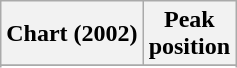<table class="wikitable plainrowheaders sortable" border="1">
<tr>
<th scope="col">Chart (2002)</th>
<th scope="col">Peak<br>position</th>
</tr>
<tr>
</tr>
<tr>
</tr>
<tr>
</tr>
</table>
